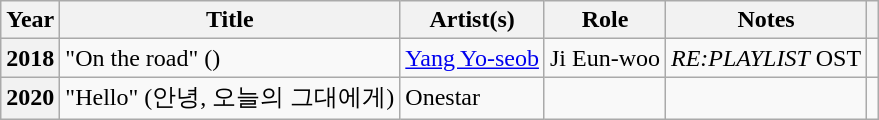<table class="wikitable sortable plainrowheaders">
<tr>
<th scope="col">Year</th>
<th scope="col">Title</th>
<th scope="col">Artist(s)</th>
<th scope="col">Role</th>
<th scope="col" class="unsortable">Notes</th>
<th scope="col" class="unsortable"></th>
</tr>
<tr>
<th scope="row">2018</th>
<td>"On the road" ()</td>
<td><a href='#'>Yang Yo-seob</a></td>
<td>Ji Eun-woo</td>
<td><em>RE:PLAYLIST</em> OST</td>
<td style="text-align: center;"></td>
</tr>
<tr>
<th scope="row">2020</th>
<td>"Hello" (안녕, 오늘의 그대에게)</td>
<td>Onestar</td>
<td></td>
<td></td>
<td style="text-align: center;"></td>
</tr>
</table>
